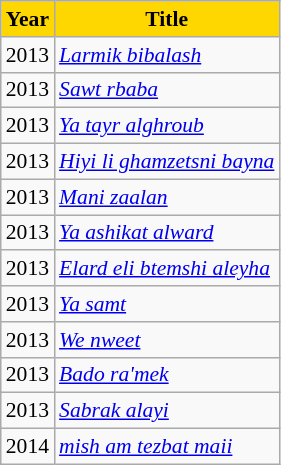<table class="wikitable" style="font-size:90%">
<tr>
<th style="background:gold">Year</th>
<th style="background:gold">Title</th>
</tr>
<tr>
<td>2013</td>
<td><em><a href='#'>Larmik bibalash</a></em></td>
</tr>
<tr>
<td>2013</td>
<td><em><a href='#'>Sawt rbaba</a></em></td>
</tr>
<tr>
<td>2013</td>
<td><em><a href='#'>Ya tayr alghroub</a></em></td>
</tr>
<tr>
<td>2013</td>
<td><em><a href='#'>Hiyi li ghamzetsni bayna</a></em></td>
</tr>
<tr>
<td>2013</td>
<td><em><a href='#'>Mani zaalan</a></em></td>
</tr>
<tr>
<td>2013</td>
<td><em><a href='#'>Ya ashikat alward</a></em></td>
</tr>
<tr>
<td>2013</td>
<td><em><a href='#'>Elard eli btemshi aleyha</a></em></td>
</tr>
<tr>
<td>2013</td>
<td><em><a href='#'>Ya samt</a></em></td>
</tr>
<tr>
<td>2013</td>
<td><em><a href='#'>We nweet</a></em></td>
</tr>
<tr>
<td>2013</td>
<td><em><a href='#'>Bado ra'mek</a></em></td>
</tr>
<tr>
<td>2013</td>
<td><em><a href='#'>Sabrak alayi</a></em></td>
</tr>
<tr>
<td>2014</td>
<td><em><a href='#'>mish am tezbat maii</a></em></td>
</tr>
</table>
